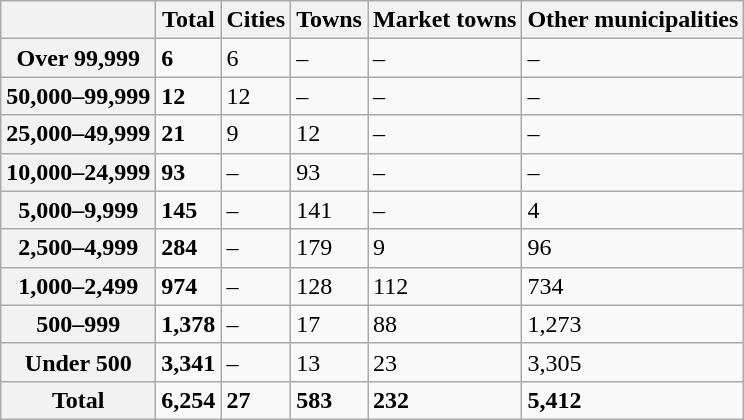<table class="wikitable">
<tr>
<th></th>
<th>Total</th>
<th>Cities</th>
<th>Towns</th>
<th>Market towns</th>
<th>Other municipalities</th>
</tr>
<tr>
<th>Over 99,999</th>
<td><strong>6</strong></td>
<td>6</td>
<td>–</td>
<td>–</td>
<td>–</td>
</tr>
<tr>
<th>50,000–99,999</th>
<td><strong>12</strong></td>
<td>12</td>
<td>–</td>
<td>–</td>
<td>–</td>
</tr>
<tr>
<th>25,000–49,999</th>
<td><strong>21</strong></td>
<td>9</td>
<td>12</td>
<td>–</td>
<td>–</td>
</tr>
<tr>
<th>10,000–24,999</th>
<td><strong>93</strong></td>
<td>–</td>
<td>93</td>
<td>–</td>
<td>–</td>
</tr>
<tr>
<th>5,000–9,999</th>
<td><strong>145</strong></td>
<td>–</td>
<td>141</td>
<td>–</td>
<td>4</td>
</tr>
<tr>
<th>2,500–4,999</th>
<td><strong>284</strong></td>
<td>–</td>
<td>179</td>
<td>9</td>
<td>96</td>
</tr>
<tr>
<th>1,000–2,499</th>
<td><strong>974</strong></td>
<td>–</td>
<td>128</td>
<td>112</td>
<td>734</td>
</tr>
<tr>
<th>500–999</th>
<td><strong>1,378</strong></td>
<td>–</td>
<td>17</td>
<td>88</td>
<td>1,273</td>
</tr>
<tr>
<th>Under 500</th>
<td><strong>3,341</strong></td>
<td>–</td>
<td>13</td>
<td>23</td>
<td>3,305</td>
</tr>
<tr>
<th>Total</th>
<td><strong>6,254</strong></td>
<td><strong>27</strong></td>
<td><strong>583</strong></td>
<td><strong>232</strong></td>
<td><strong>5,412</strong></td>
</tr>
</table>
